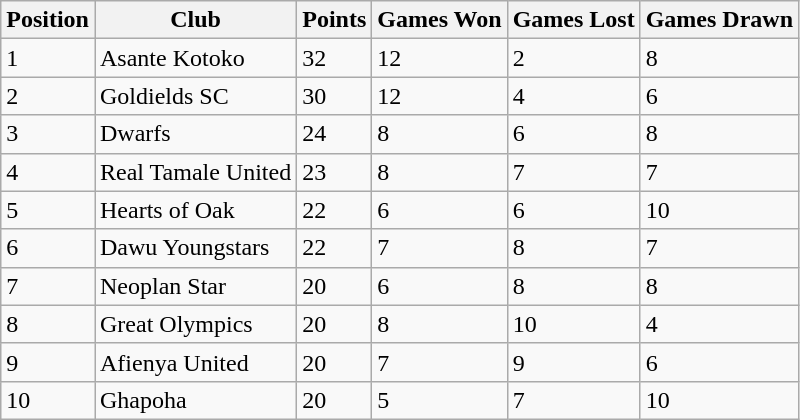<table class="wikitable">
<tr>
<th>Position</th>
<th>Club</th>
<th>Points</th>
<th>Games Won</th>
<th>Games Lost</th>
<th>Games Drawn</th>
</tr>
<tr>
<td>1</td>
<td>Asante Kotoko</td>
<td>32</td>
<td>12</td>
<td>2</td>
<td>8</td>
</tr>
<tr>
<td>2</td>
<td>Goldields SC</td>
<td>30</td>
<td>12</td>
<td>4</td>
<td>6</td>
</tr>
<tr>
<td>3</td>
<td>Dwarfs</td>
<td>24</td>
<td>8</td>
<td>6</td>
<td>8</td>
</tr>
<tr>
<td>4</td>
<td>Real Tamale United</td>
<td>23</td>
<td>8</td>
<td>7</td>
<td>7</td>
</tr>
<tr>
<td>5</td>
<td>Hearts of Oak</td>
<td>22</td>
<td>6</td>
<td>6</td>
<td>10</td>
</tr>
<tr>
<td>6</td>
<td>Dawu Youngstars</td>
<td>22</td>
<td>7</td>
<td>8</td>
<td>7</td>
</tr>
<tr>
<td>7</td>
<td>Neoplan Star</td>
<td>20</td>
<td>6</td>
<td>8</td>
<td>8</td>
</tr>
<tr>
<td>8</td>
<td>Great Olympics</td>
<td>20</td>
<td>8</td>
<td>10</td>
<td>4</td>
</tr>
<tr>
<td>9</td>
<td>Afienya United</td>
<td>20</td>
<td>7</td>
<td>9</td>
<td>6</td>
</tr>
<tr>
<td>10</td>
<td>Ghapoha</td>
<td>20</td>
<td>5</td>
<td>7</td>
<td>10</td>
</tr>
</table>
